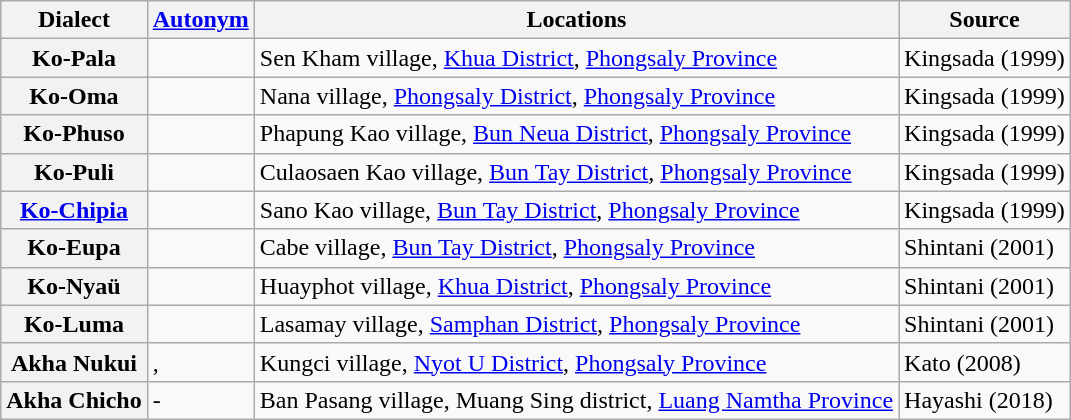<table class="wikitable sortable">
<tr>
<th c=01>Dialect</th>
<th c=02><a href='#'>Autonym</a></th>
<th c=03>Locations</th>
<th c=04>Source</th>
</tr>
<tr>
<th c=01>Ko-Pala</th>
<td c=02><em></em></td>
<td c=03>Sen Kham village, <a href='#'>Khua District</a>, <a href='#'>Phongsaly Province</a></td>
<td c=04>Kingsada (1999)</td>
</tr>
<tr>
<th c=01>Ko-Oma</th>
<td c=02><em></em></td>
<td c=03>Nana village, <a href='#'>Phongsaly District</a>, <a href='#'>Phongsaly Province</a></td>
<td c=04>Kingsada (1999)</td>
</tr>
<tr>
<th c=01>Ko-Phuso</th>
<td c=02><em></em></td>
<td c=03>Phapung Kao village, <a href='#'>Bun Neua District</a>, <a href='#'>Phongsaly Province</a></td>
<td c=04>Kingsada (1999)</td>
</tr>
<tr>
<th c=01>Ko-Puli</th>
<td c=02><em></em></td>
<td c=03>Culaosaen Kao village, <a href='#'>Bun Tay District</a>, <a href='#'>Phongsaly Province</a></td>
<td c=04>Kingsada (1999)</td>
</tr>
<tr>
<th c=01><a href='#'>Ko-Chipia</a></th>
<td c=02><em></em></td>
<td c=03>Sano Kao village, <a href='#'>Bun Tay District</a>, <a href='#'>Phongsaly Province</a></td>
<td c=04>Kingsada (1999)</td>
</tr>
<tr>
<th c=01>Ko-Eupa</th>
<td c=02><em></em></td>
<td c=03>Cabe village, <a href='#'>Bun Tay District</a>, <a href='#'>Phongsaly Province</a></td>
<td c=04>Shintani (2001)</td>
</tr>
<tr>
<th c=01>Ko-Nyaü</th>
<td c=02><em></em></td>
<td c=03>Huayphot village, <a href='#'>Khua District</a>, <a href='#'>Phongsaly Province</a></td>
<td c=04>Shintani (2001)</td>
</tr>
<tr>
<th c=01>Ko-Luma</th>
<td c=02><em></em></td>
<td c=03>Lasamay village, <a href='#'>Samphan District</a>, <a href='#'>Phongsaly Province</a></td>
<td c=04>Shintani (2001)</td>
</tr>
<tr>
<th c=01>Akha Nukui</th>
<td c=02><em></em>, <em></em></td>
<td c=03>Kungci village, <a href='#'>Nyot U District</a>, <a href='#'>Phongsaly Province</a></td>
<td c=04>Kato (2008)</td>
</tr>
<tr>
<th c=01>Akha Chicho</th>
<td c=02>-</td>
<td c=03>Ban Pasang village, Muang Sing district, <a href='#'>Luang Namtha Province</a></td>
<td c=04>Hayashi (2018)</td>
</tr>
</table>
